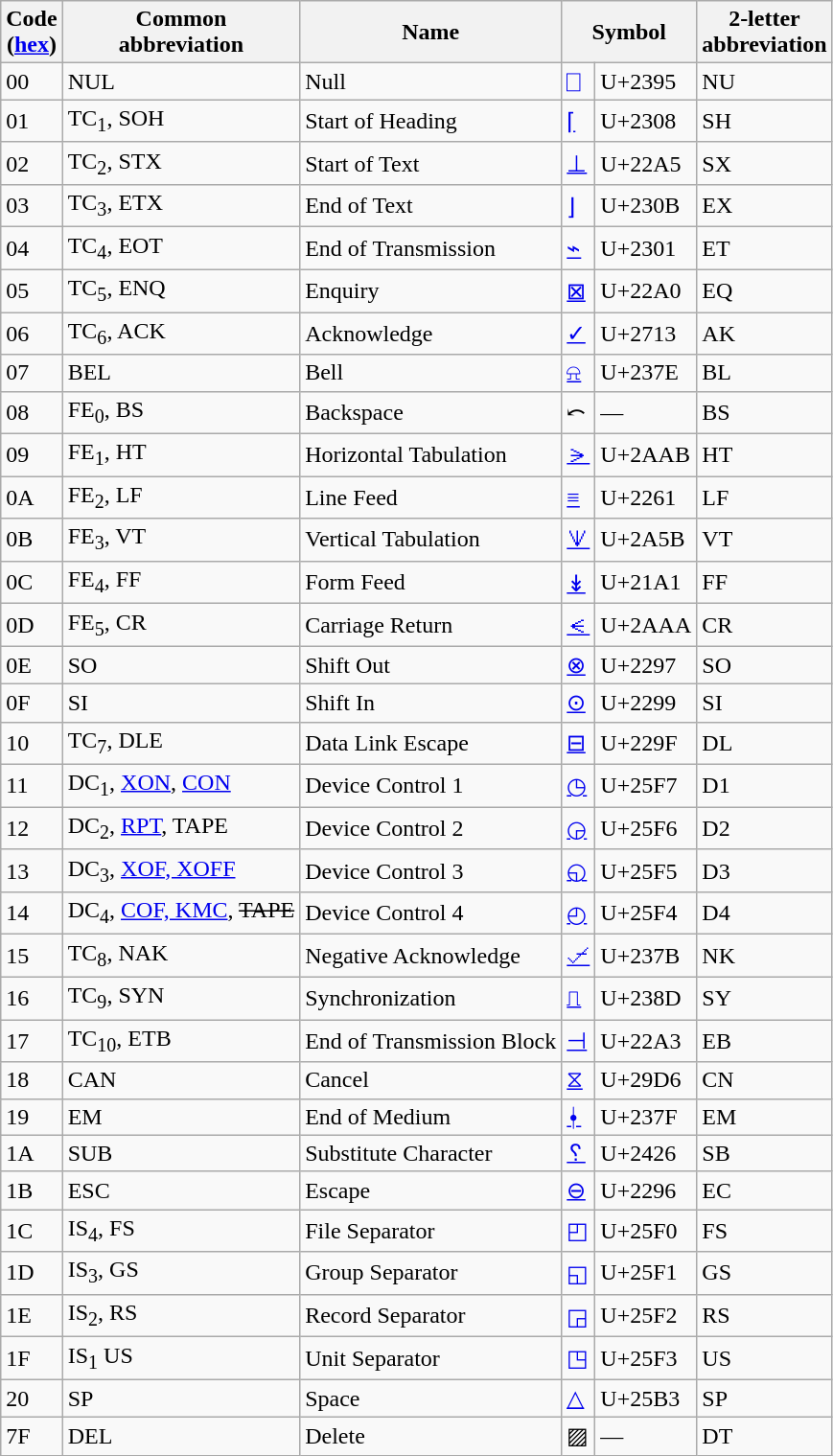<table class="wikitable nounderlines">
<tr>
<th>Code<br>(<a href='#'>hex</a>)</th>
<th>Common<br>abbreviation</th>
<th>Name</th>
<th colspan="2">Symbol</th>
<th>2-letter<br>abbreviation</th>
</tr>
<tr>
<td>00</td>
<td>NUL</td>
<td>Null</td>
<td><a href='#'>⎕</a></td>
<td>U+2395</td>
<td>NU</td>
</tr>
<tr>
<td>01</td>
<td>TC<sub>1</sub>, SOH</td>
<td>Start of Heading</td>
<td><a href='#'>⌈</a></td>
<td>U+2308</td>
<td>SH</td>
</tr>
<tr>
<td>02</td>
<td>TC<sub>2</sub>, STX</td>
<td>Start of Text</td>
<td><a href='#'>⊥</a></td>
<td>U+22A5</td>
<td>SX</td>
</tr>
<tr>
<td>03</td>
<td>TC<sub>3</sub>, ETX</td>
<td>End of Text</td>
<td><a href='#'>⌋</a></td>
<td>U+230B</td>
<td>EX</td>
</tr>
<tr>
<td>04</td>
<td>TC<sub>4</sub>, EOT</td>
<td>End of Transmission</td>
<td><a href='#'>⌁</a></td>
<td>U+2301</td>
<td>ET</td>
</tr>
<tr>
<td>05</td>
<td>TC<sub>5</sub>, ENQ</td>
<td>Enquiry</td>
<td><a href='#'>⊠</a></td>
<td>U+22A0</td>
<td>EQ</td>
</tr>
<tr>
<td>06</td>
<td>TC<sub>6</sub>, ACK</td>
<td>Acknowledge</td>
<td><a href='#'>✓</a></td>
<td>U+2713</td>
<td>AK</td>
</tr>
<tr>
<td>07</td>
<td>BEL</td>
<td>Bell</td>
<td><a href='#'>⍾</a></td>
<td>U+237E</td>
<td>BL</td>
</tr>
<tr>
<td>08</td>
<td>FE<sub>0</sub>, BS</td>
<td>Backspace</td>
<td><span>⤺</span></td>
<td>—</td>
<td>BS</td>
</tr>
<tr>
<td>09</td>
<td>FE<sub>1</sub>, HT</td>
<td>Horizontal Tabulation</td>
<td><a href='#'>⪫</a></td>
<td>U+2AAB</td>
<td>HT</td>
</tr>
<tr>
<td>0A</td>
<td>FE<sub>2</sub>, LF</td>
<td>Line Feed</td>
<td><a href='#'>≡</a></td>
<td>U+2261</td>
<td>LF</td>
</tr>
<tr>
<td>0B</td>
<td>FE<sub>3</sub>, VT</td>
<td>Vertical Tabulation</td>
<td><a href='#'>⩛</a></td>
<td>U+2A5B</td>
<td>VT</td>
</tr>
<tr>
<td>0C</td>
<td>FE<sub>4</sub>, FF</td>
<td>Form Feed</td>
<td><a href='#'>↡</a></td>
<td>U+21A1</td>
<td>FF</td>
</tr>
<tr>
<td>0D</td>
<td>FE<sub>5</sub>, CR</td>
<td>Carriage Return</td>
<td><a href='#'>⪪</a></td>
<td>U+2AAA</td>
<td>CR</td>
</tr>
<tr>
<td>0E</td>
<td>SO</td>
<td>Shift Out</td>
<td><a href='#'>⊗</a></td>
<td>U+2297</td>
<td>SO</td>
</tr>
<tr>
<td>0F</td>
<td>SI</td>
<td>Shift In</td>
<td><a href='#'>⊙</a></td>
<td>U+2299</td>
<td>SI</td>
</tr>
<tr>
<td>10</td>
<td>TC<sub>7</sub>, DLE</td>
<td>Data Link Escape</td>
<td><a href='#'>⊟</a></td>
<td>U+229F</td>
<td>DL</td>
</tr>
<tr>
<td>11</td>
<td>DC<sub>1</sub>, <a href='#'>XON</a>, <a href='#'>CON</a></td>
<td>Device Control 1</td>
<td><a href='#'>◷</a></td>
<td>U+25F7</td>
<td>D1</td>
</tr>
<tr>
<td>12</td>
<td>DC<sub>2</sub>, <a href='#'>RPT</a>, TAPE</td>
<td>Device Control 2</td>
<td><a href='#'>◶</a></td>
<td>U+25F6</td>
<td>D2</td>
</tr>
<tr>
<td>13</td>
<td>DC<sub>3</sub>, <a href='#'>XOF, XOFF</a></td>
<td>Device Control 3</td>
<td><a href='#'>◵</a></td>
<td>U+25F5</td>
<td>D3</td>
</tr>
<tr>
<td>14</td>
<td>DC<sub>4</sub>, <a href='#'>COF, KMC</a>, <s>TAPE</s></td>
<td>Device Control 4</td>
<td><a href='#'>◴</a></td>
<td>U+25F4</td>
<td>D4</td>
</tr>
<tr>
<td>15</td>
<td>TC<sub>8</sub>, NAK</td>
<td>Negative Acknowledge</td>
<td><a href='#'>⍻</a></td>
<td>U+237B</td>
<td>NK</td>
</tr>
<tr>
<td>16</td>
<td>TC<sub>9</sub>, SYN</td>
<td>Synchronization</td>
<td><a href='#'>⎍</a></td>
<td>U+238D</td>
<td>SY</td>
</tr>
<tr>
<td>17</td>
<td>TC<sub>10</sub>, ETB</td>
<td>End of Transmission Block</td>
<td><a href='#'>⊣</a></td>
<td>U+22A3</td>
<td>EB</td>
</tr>
<tr>
<td>18</td>
<td>CAN</td>
<td>Cancel</td>
<td><a href='#'>⧖</a></td>
<td>U+29D6</td>
<td>CN</td>
</tr>
<tr>
<td>19</td>
<td>EM</td>
<td>End of Medium</td>
<td><a href='#'>⍿</a></td>
<td>U+237F</td>
<td>EM</td>
</tr>
<tr>
<td>1A</td>
<td>SUB</td>
<td>Substitute Character</td>
<td><a href='#'>␦</a></td>
<td>U+2426</td>
<td>SB</td>
</tr>
<tr>
<td>1B</td>
<td>ESC</td>
<td>Escape</td>
<td><a href='#'>⊖</a></td>
<td>U+2296</td>
<td>EC</td>
</tr>
<tr>
<td>1C</td>
<td>IS<sub>4</sub>, FS</td>
<td>File Separator</td>
<td><a href='#'>◰</a></td>
<td>U+25F0</td>
<td>FS</td>
</tr>
<tr>
<td>1D</td>
<td>IS<sub>3</sub>, GS</td>
<td>Group Separator</td>
<td><a href='#'>◱</a></td>
<td>U+25F1</td>
<td>GS</td>
</tr>
<tr>
<td>1E</td>
<td>IS<sub>2</sub>, RS</td>
<td>Record Separator</td>
<td><a href='#'>◲</a></td>
<td>U+25F2</td>
<td>RS</td>
</tr>
<tr>
<td>1F</td>
<td>IS<sub>1</sub> US</td>
<td>Unit Separator</td>
<td><a href='#'>◳</a></td>
<td>U+25F3</td>
<td>US</td>
</tr>
<tr>
<td>20</td>
<td>SP</td>
<td>Space</td>
<td><a href='#'>△</a></td>
<td>U+25B3</td>
<td>SP</td>
</tr>
<tr>
<td>7F</td>
<td>DEL</td>
<td>Delete</td>
<td><span><span>▨</span></span></td>
<td>—</td>
<td>DT</td>
</tr>
</table>
